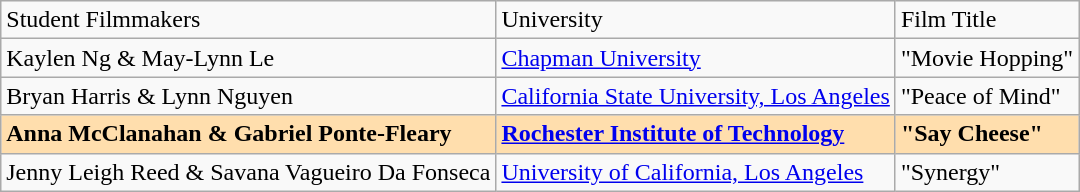<table class="wikitable">
<tr>
<td>Student Filmmakers</td>
<td>University</td>
<td>Film Title</td>
</tr>
<tr>
<td>Kaylen Ng & May-Lynn Le</td>
<td><a href='#'>Chapman University</a></td>
<td>"Movie Hopping"</td>
</tr>
<tr>
<td>Bryan Harris & Lynn Nguyen</td>
<td><a href='#'>California State University, Los Angeles</a></td>
<td>"Peace of Mind"</td>
</tr>
<tr style="font-weight:bold; background:navajowhite;">
<td>Anna McClanahan & Gabriel Ponte-Fleary</td>
<td><a href='#'>Rochester Institute of Technology</a></td>
<td>"Say Cheese"</td>
</tr>
<tr>
<td>Jenny Leigh Reed & Savana Vagueiro Da Fonseca</td>
<td><a href='#'>University of California, Los Angeles</a></td>
<td>"Synergy"</td>
</tr>
</table>
